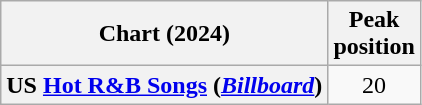<table class="wikitable sortable plainrowheaders" style="text-align:center">
<tr>
<th scope="col">Chart (2024)</th>
<th scope="col">Peak<br>position</th>
</tr>
<tr>
<th scope="row">US <a href='#'>Hot R&B Songs</a> (<em><a href='#'>Billboard</a></em>)</th>
<td>20</td>
</tr>
</table>
